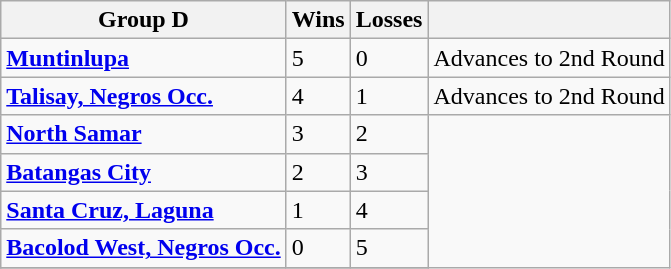<table class="wikitable">
<tr align=center>
<th>Group D</th>
<th>Wins</th>
<th>Losses</th>
<th></th>
</tr>
<tr>
<td><strong><a href='#'>Muntinlupa</a></strong></td>
<td>5</td>
<td>0</td>
<td>Advances to 2nd Round</td>
</tr>
<tr>
<td><strong><a href='#'>Talisay, Negros Occ.</a></strong></td>
<td>4</td>
<td>1</td>
<td>Advances to 2nd Round</td>
</tr>
<tr>
<td><strong><a href='#'>North Samar</a></strong></td>
<td>3</td>
<td>2</td>
</tr>
<tr>
<td><strong><a href='#'>Batangas City</a></strong></td>
<td>2</td>
<td>3</td>
</tr>
<tr>
<td><strong><a href='#'>Santa Cruz, Laguna</a></strong></td>
<td>1</td>
<td>4</td>
</tr>
<tr>
<td><strong><a href='#'>Bacolod West, Negros Occ.</a></strong></td>
<td>0</td>
<td>5</td>
</tr>
<tr>
</tr>
</table>
